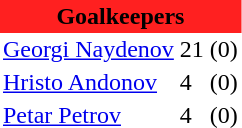<table class="toccolours" border="0" cellpadding="2" cellspacing="0" align="left" style="margin:0.5em;">
<tr>
<th colspan="4" align="center" bgcolor="#FF2020"><span>Goalkeepers</span></th>
</tr>
<tr>
<td> <a href='#'>Georgi Naydenov</a></td>
<td>21</td>
<td>(0)</td>
</tr>
<tr>
<td> <a href='#'>Hristo Andonov</a></td>
<td>4</td>
<td>(0)</td>
</tr>
<tr>
<td> <a href='#'>Petar Petrov</a></td>
<td>4</td>
<td>(0)</td>
</tr>
<tr>
</tr>
</table>
